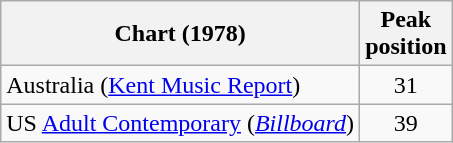<table class="wikitable sortable">
<tr>
<th>Chart (1978)</th>
<th>Peak<br>position</th>
</tr>
<tr>
<td>Australia (<a href='#'>Kent Music Report</a>)</td>
<td align="center">31</td>
</tr>
<tr>
<td>US <a href='#'>Adult Contemporary</a> (<a href='#'><em>Billboard</em></a>)</td>
<td align="center">39</td>
</tr>
</table>
